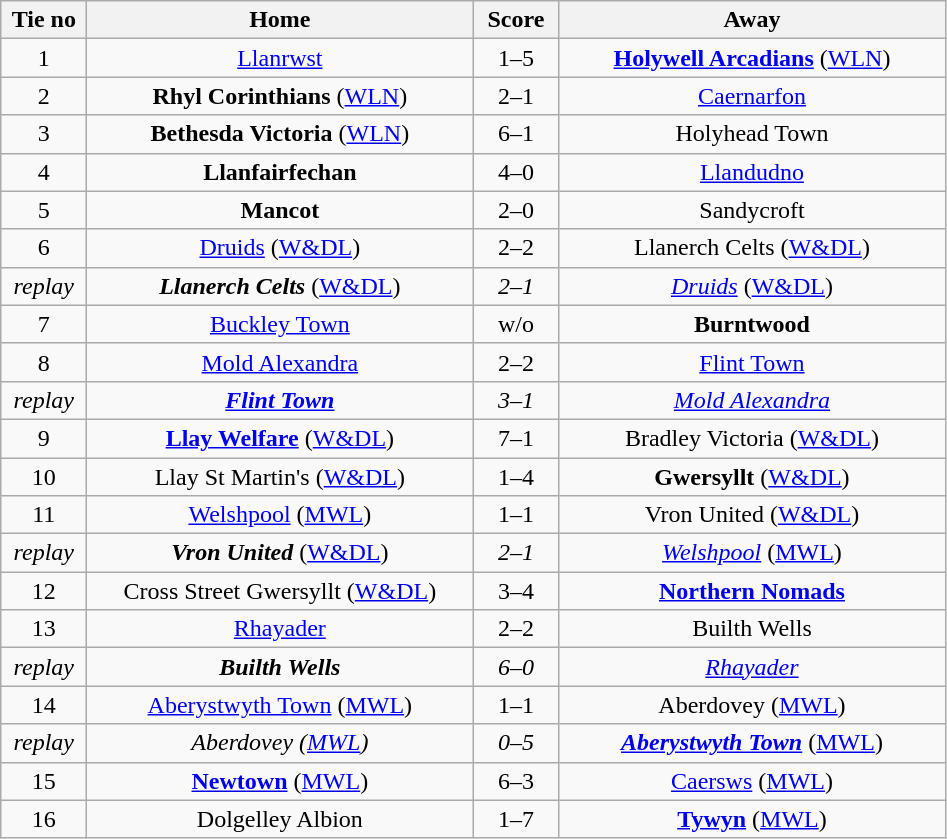<table class="wikitable" style="text-align:center">
<tr>
<th width=50>Tie no</th>
<th width=250>Home</th>
<th width=50>Score</th>
<th width=250>Away</th>
</tr>
<tr>
<td>1</td>
<td><a href='#'>Llanrwst</a></td>
<td>1–5</td>
<td><strong><a href='#'>Holywell Arcadians</a></strong> (<a href='#'>WLN</a>)</td>
</tr>
<tr>
<td>2</td>
<td><strong>Rhyl Corinthians</strong> (<a href='#'>WLN</a>)</td>
<td>2–1</td>
<td><a href='#'>Caernarfon</a></td>
</tr>
<tr>
<td>3</td>
<td><strong>Bethesda Victoria</strong> (<a href='#'>WLN</a>)</td>
<td>6–1</td>
<td>Holyhead Town</td>
</tr>
<tr>
<td>4</td>
<td><strong>Llanfairfechan</strong></td>
<td>4–0</td>
<td><a href='#'>Llandudno</a></td>
</tr>
<tr>
<td>5</td>
<td><strong>Mancot</strong></td>
<td>2–0</td>
<td>Sandycroft</td>
</tr>
<tr>
<td>6</td>
<td><a href='#'>Druids</a> (<a href='#'>W&DL</a>)</td>
<td>2–2</td>
<td>Llanerch Celts (<a href='#'>W&DL</a>)</td>
</tr>
<tr>
<td><em>replay</em></td>
<td><strong><em>Llanerch Celts</em></strong> (<a href='#'>W&DL</a>)</td>
<td><em>2–1</em></td>
<td><em><a href='#'>Druids</a></em> (<a href='#'>W&DL</a>)</td>
</tr>
<tr>
<td>7</td>
<td><a href='#'>Buckley Town</a></td>
<td>w/o</td>
<td><strong>Burntwood</strong></td>
</tr>
<tr>
<td>8</td>
<td><a href='#'>Mold Alexandra</a></td>
<td>2–2</td>
<td><a href='#'>Flint Town</a></td>
</tr>
<tr>
<td><em>replay</em></td>
<td><strong><em><a href='#'>Flint Town</a></em></strong></td>
<td><em>3–1</em></td>
<td><em><a href='#'>Mold Alexandra</a></em></td>
</tr>
<tr>
<td>9</td>
<td><strong><a href='#'>Llay Welfare</a></strong> (<a href='#'>W&DL</a>)</td>
<td>7–1</td>
<td>Bradley Victoria (<a href='#'>W&DL</a>)</td>
</tr>
<tr>
<td>10</td>
<td>Llay St Martin's (<a href='#'>W&DL</a>)</td>
<td>1–4</td>
<td><strong>Gwersyllt</strong> (<a href='#'>W&DL</a>)</td>
</tr>
<tr>
<td>11</td>
<td><a href='#'>Welshpool</a> (<a href='#'>MWL</a>)</td>
<td>1–1</td>
<td>Vron United (<a href='#'>W&DL</a>)</td>
</tr>
<tr>
<td><em>replay</em></td>
<td><strong><em>Vron United</em></strong> (<a href='#'>W&DL</a>)</td>
<td><em>2–1</em></td>
<td><em><a href='#'>Welshpool</a></em> (<a href='#'>MWL</a>)</td>
</tr>
<tr>
<td>12</td>
<td>Cross Street Gwersyllt (<a href='#'>W&DL</a>)</td>
<td>3–4</td>
<td><strong><a href='#'>Northern Nomads</a></strong></td>
</tr>
<tr>
<td>13</td>
<td><a href='#'>Rhayader</a></td>
<td>2–2</td>
<td>Builth Wells</td>
</tr>
<tr>
<td><em>replay</em></td>
<td><strong><em>Builth Wells</em></strong></td>
<td><em>6–0</em></td>
<td><em><a href='#'>Rhayader</a></em></td>
</tr>
<tr>
<td>14</td>
<td><a href='#'>Aberystwyth Town</a> (<a href='#'>MWL</a>)</td>
<td>1–1</td>
<td>Aberdovey (<a href='#'>MWL</a>)</td>
</tr>
<tr>
<td><em>replay</em></td>
<td><em>Aberdovey (<a href='#'>MWL</a>)</em></td>
<td><em>0–5</em></td>
<td><strong><em><a href='#'>Aberystwyth Town</a></em></strong> (<a href='#'>MWL</a>)</td>
</tr>
<tr>
<td>15</td>
<td><strong><a href='#'>Newtown</a></strong> (<a href='#'>MWL</a>)</td>
<td>6–3</td>
<td><a href='#'>Caersws</a> (<a href='#'>MWL</a>)</td>
</tr>
<tr>
<td>16</td>
<td>Dolgelley Albion</td>
<td>1–7</td>
<td><strong><a href='#'>Tywyn</a></strong> (<a href='#'>MWL</a>)</td>
</tr>
</table>
